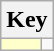<table class="wikitable" style="text-align: center;">
<tr>
<th colspan=2>Key</th>
</tr>
<tr>
<td style="background:#ffffcc; width:20px;"></td>
<td align=left></td>
</tr>
</table>
